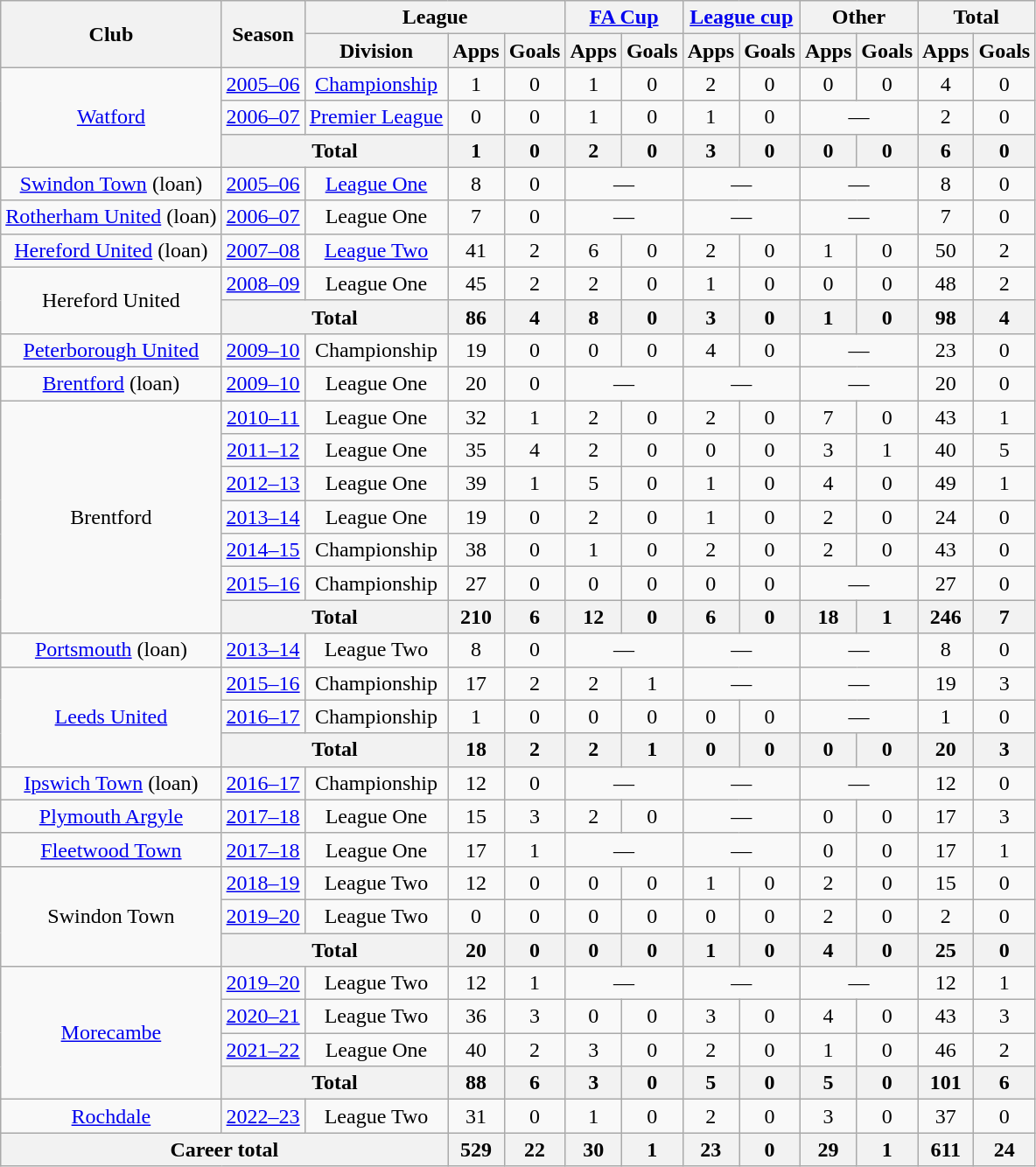<table class="wikitable" style="text-align: center;">
<tr>
<th rowspan="2">Club</th>
<th rowspan="2">Season</th>
<th colspan="3">League</th>
<th colspan="2"><a href='#'>FA Cup</a></th>
<th colspan="2"><a href='#'>League cup</a></th>
<th colspan="2">Other</th>
<th colspan="2">Total</th>
</tr>
<tr>
<th>Division</th>
<th>Apps</th>
<th>Goals</th>
<th>Apps</th>
<th>Goals</th>
<th>Apps</th>
<th>Goals</th>
<th>Apps</th>
<th>Goals</th>
<th>Apps</th>
<th>Goals</th>
</tr>
<tr>
<td rowspan="3"><a href='#'>Watford</a></td>
<td><a href='#'>2005–06</a></td>
<td><a href='#'>Championship</a></td>
<td>1</td>
<td>0</td>
<td>1</td>
<td>0</td>
<td>2</td>
<td>0</td>
<td>0</td>
<td>0</td>
<td>4</td>
<td>0</td>
</tr>
<tr>
<td><a href='#'>2006–07</a></td>
<td><a href='#'>Premier League</a></td>
<td>0</td>
<td>0</td>
<td>1</td>
<td>0</td>
<td>1</td>
<td>0</td>
<td colspan="2">—</td>
<td>2</td>
<td>0</td>
</tr>
<tr>
<th colspan="2">Total</th>
<th>1</th>
<th>0</th>
<th>2</th>
<th>0</th>
<th>3</th>
<th>0</th>
<th>0</th>
<th>0</th>
<th>6</th>
<th>0</th>
</tr>
<tr>
<td><a href='#'>Swindon Town</a> (loan)</td>
<td><a href='#'>2005–06</a></td>
<td><a href='#'>League One</a></td>
<td>8</td>
<td>0</td>
<td colspan="2">—</td>
<td colspan="2">—</td>
<td colspan="2">—</td>
<td>8</td>
<td>0</td>
</tr>
<tr>
<td><a href='#'>Rotherham United</a> (loan)</td>
<td><a href='#'>2006–07</a></td>
<td>League One</td>
<td>7</td>
<td>0</td>
<td colspan="2">—</td>
<td colspan="2">—</td>
<td colspan="2">—</td>
<td>7</td>
<td>0</td>
</tr>
<tr>
<td><a href='#'>Hereford United</a> (loan)</td>
<td><a href='#'>2007–08</a></td>
<td><a href='#'>League Two</a></td>
<td>41</td>
<td>2</td>
<td>6</td>
<td>0</td>
<td>2</td>
<td>0</td>
<td>1</td>
<td>0</td>
<td>50</td>
<td>2</td>
</tr>
<tr>
<td rowspan="2">Hereford United</td>
<td><a href='#'>2008–09</a></td>
<td>League One</td>
<td>45</td>
<td>2</td>
<td>2</td>
<td>0</td>
<td>1</td>
<td>0</td>
<td>0</td>
<td>0</td>
<td>48</td>
<td>2</td>
</tr>
<tr>
<th colspan="2">Total</th>
<th>86</th>
<th>4</th>
<th>8</th>
<th>0</th>
<th>3</th>
<th>0</th>
<th>1</th>
<th>0</th>
<th>98</th>
<th>4</th>
</tr>
<tr>
<td><a href='#'>Peterborough United</a></td>
<td><a href='#'>2009–10</a></td>
<td>Championship</td>
<td>19</td>
<td>0</td>
<td>0</td>
<td>0</td>
<td>4</td>
<td>0</td>
<td colspan="2">—</td>
<td>23</td>
<td>0</td>
</tr>
<tr>
<td><a href='#'>Brentford</a> (loan)</td>
<td><a href='#'>2009–10</a></td>
<td>League One</td>
<td>20</td>
<td>0</td>
<td colspan="2">—</td>
<td colspan="2">—</td>
<td colspan="2">—</td>
<td>20</td>
<td>0</td>
</tr>
<tr>
<td rowspan="7">Brentford</td>
<td><a href='#'>2010–11</a></td>
<td>League One</td>
<td>32</td>
<td>1</td>
<td>2</td>
<td>0</td>
<td>2</td>
<td>0</td>
<td>7</td>
<td>0</td>
<td>43</td>
<td>1</td>
</tr>
<tr>
<td><a href='#'>2011–12</a></td>
<td>League One</td>
<td>35</td>
<td>4</td>
<td>2</td>
<td>0</td>
<td>0</td>
<td>0</td>
<td>3</td>
<td>1</td>
<td>40</td>
<td>5</td>
</tr>
<tr>
<td><a href='#'>2012–13</a></td>
<td>League One</td>
<td>39</td>
<td>1</td>
<td>5</td>
<td>0</td>
<td>1</td>
<td>0</td>
<td>4</td>
<td>0</td>
<td>49</td>
<td>1</td>
</tr>
<tr>
<td><a href='#'>2013–14</a></td>
<td>League One</td>
<td>19</td>
<td>0</td>
<td>2</td>
<td>0</td>
<td>1</td>
<td>0</td>
<td>2</td>
<td>0</td>
<td>24</td>
<td>0</td>
</tr>
<tr>
<td><a href='#'>2014–15</a></td>
<td>Championship</td>
<td>38</td>
<td>0</td>
<td>1</td>
<td>0</td>
<td>2</td>
<td>0</td>
<td>2</td>
<td>0</td>
<td>43</td>
<td>0</td>
</tr>
<tr>
<td><a href='#'>2015–16</a></td>
<td>Championship</td>
<td>27</td>
<td>0</td>
<td>0</td>
<td>0</td>
<td>0</td>
<td>0</td>
<td colspan="2">—</td>
<td>27</td>
<td>0</td>
</tr>
<tr>
<th colspan=2>Total</th>
<th>210</th>
<th>6</th>
<th>12</th>
<th>0</th>
<th>6</th>
<th>0</th>
<th>18</th>
<th>1</th>
<th>246</th>
<th>7</th>
</tr>
<tr>
<td><a href='#'>Portsmouth</a> (loan)</td>
<td><a href='#'>2013–14</a></td>
<td>League Two</td>
<td>8</td>
<td>0</td>
<td colspan="2">—</td>
<td colspan="2">—</td>
<td colspan="2">—</td>
<td>8</td>
<td>0</td>
</tr>
<tr>
<td rowspan="3"><a href='#'>Leeds United</a></td>
<td><a href='#'>2015–16</a></td>
<td>Championship</td>
<td>17</td>
<td>2</td>
<td>2</td>
<td>1</td>
<td colspan="2">—</td>
<td colspan="2">—</td>
<td>19</td>
<td>3</td>
</tr>
<tr>
<td><a href='#'>2016–17</a></td>
<td>Championship</td>
<td>1</td>
<td>0</td>
<td>0</td>
<td>0</td>
<td>0</td>
<td>0</td>
<td colspan="2">—</td>
<td>1</td>
<td>0</td>
</tr>
<tr>
<th colspan="2">Total</th>
<th>18</th>
<th>2</th>
<th>2</th>
<th>1</th>
<th>0</th>
<th>0</th>
<th>0</th>
<th>0</th>
<th>20</th>
<th>3</th>
</tr>
<tr>
<td><a href='#'>Ipswich Town</a> (loan)</td>
<td><a href='#'>2016–17</a></td>
<td>Championship</td>
<td>12</td>
<td>0</td>
<td colspan="2">—</td>
<td colspan="2">—</td>
<td colspan="2">—</td>
<td>12</td>
<td>0</td>
</tr>
<tr>
<td><a href='#'>Plymouth Argyle</a></td>
<td><a href='#'>2017–18</a></td>
<td>League One</td>
<td>15</td>
<td>3</td>
<td>2</td>
<td>0</td>
<td colspan="2">—</td>
<td>0</td>
<td>0</td>
<td>17</td>
<td>3</td>
</tr>
<tr>
<td><a href='#'>Fleetwood Town</a></td>
<td><a href='#'>2017–18</a></td>
<td>League One</td>
<td>17</td>
<td>1</td>
<td colspan="2">—</td>
<td colspan="2">—</td>
<td>0</td>
<td>0</td>
<td>17</td>
<td>1</td>
</tr>
<tr>
<td rowspan="3">Swindon Town</td>
<td><a href='#'>2018–19</a></td>
<td>League Two</td>
<td>12</td>
<td>0</td>
<td>0</td>
<td>0</td>
<td>1</td>
<td>0</td>
<td>2</td>
<td>0</td>
<td>15</td>
<td>0</td>
</tr>
<tr>
<td><a href='#'>2019–20</a></td>
<td>League Two</td>
<td>0</td>
<td>0</td>
<td>0</td>
<td>0</td>
<td>0</td>
<td>0</td>
<td>2</td>
<td>0</td>
<td>2</td>
<td>0</td>
</tr>
<tr>
<th colspan="2">Total</th>
<th>20</th>
<th>0</th>
<th>0</th>
<th>0</th>
<th>1</th>
<th>0</th>
<th>4</th>
<th>0</th>
<th>25</th>
<th>0</th>
</tr>
<tr>
<td rowspan="4"><a href='#'>Morecambe</a></td>
<td><a href='#'>2019–20</a></td>
<td>League Two</td>
<td>12</td>
<td>1</td>
<td colspan="2">—</td>
<td colspan="2">—</td>
<td colspan="2">—</td>
<td>12</td>
<td>1</td>
</tr>
<tr>
<td><a href='#'>2020–21</a></td>
<td>League Two</td>
<td>36</td>
<td>3</td>
<td>0</td>
<td>0</td>
<td>3</td>
<td>0</td>
<td>4</td>
<td>0</td>
<td>43</td>
<td>3</td>
</tr>
<tr>
<td><a href='#'>2021–22</a></td>
<td>League One</td>
<td>40</td>
<td>2</td>
<td>3</td>
<td>0</td>
<td>2</td>
<td>0</td>
<td>1</td>
<td>0</td>
<td>46</td>
<td>2</td>
</tr>
<tr>
<th colspan="2">Total</th>
<th>88</th>
<th>6</th>
<th>3</th>
<th>0</th>
<th>5</th>
<th>0</th>
<th>5</th>
<th>0</th>
<th>101</th>
<th>6</th>
</tr>
<tr>
<td><a href='#'>Rochdale</a></td>
<td><a href='#'>2022–23</a></td>
<td>League Two</td>
<td>31</td>
<td>0</td>
<td>1</td>
<td>0</td>
<td>2</td>
<td>0</td>
<td>3</td>
<td>0</td>
<td>37</td>
<td>0</td>
</tr>
<tr>
<th colspan="3">Career total</th>
<th>529</th>
<th>22</th>
<th>30</th>
<th>1</th>
<th>23</th>
<th>0</th>
<th>29</th>
<th>1</th>
<th>611</th>
<th>24</th>
</tr>
</table>
